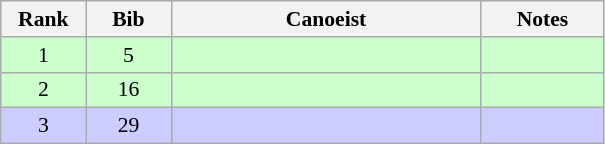<table class="wikitable" style="font-size:90%; text-align:center">
<tr>
<th width="50">Rank</th>
<th width="50">Bib</th>
<th width="200">Canoeist</th>
<th width="75">Notes</th>
</tr>
<tr bgcolor="#CCFFCC">
<td>1</td>
<td>5</td>
<td align="left"></td>
<td></td>
</tr>
<tr bgcolor="#CCFFCC">
<td>2</td>
<td>16</td>
<td align="left"></td>
<td></td>
</tr>
<tr bgcolor="#CCCCFF">
<td>3</td>
<td>29</td>
<td align="left"></td>
<td></td>
</tr>
</table>
